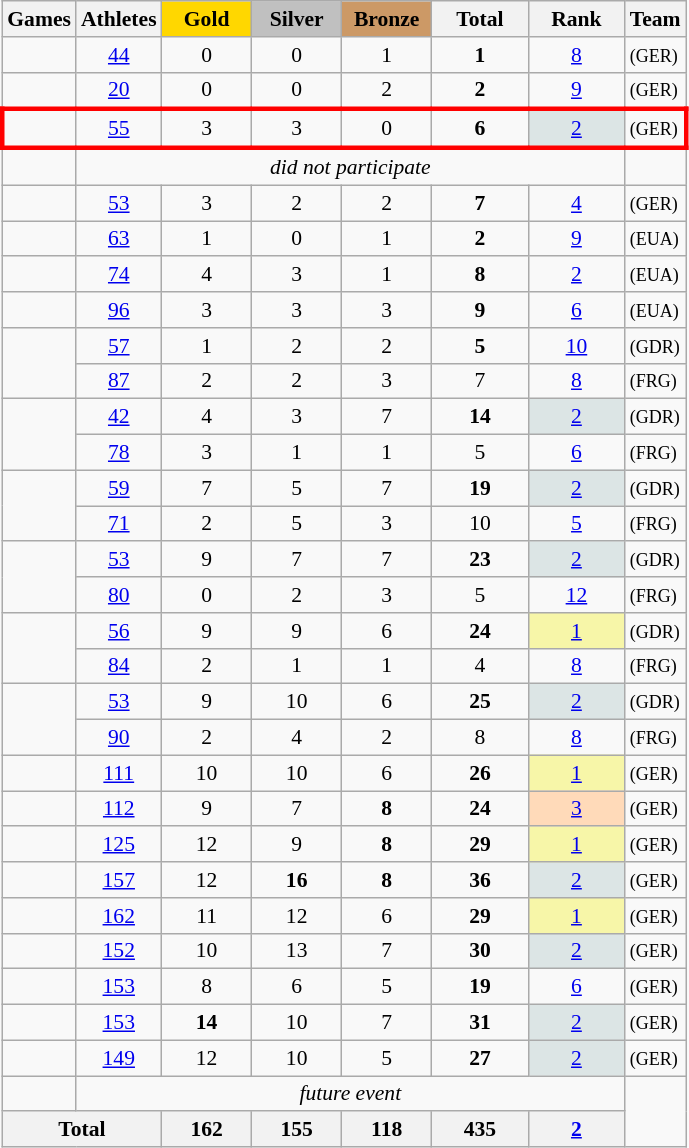<table class="wikitable" style="text-align:center; font-size:90%;">
<tr>
<th>Games</th>
<th>Athletes</th>
<td style="background:gold; width:3.7em; font-weight:bold;">Gold</td>
<td style="background:silver; width:3.7em; font-weight:bold;">Silver</td>
<td style="background:#cc9966; width:3.7em; font-weight:bold;">Bronze</td>
<th style="width:4em; font-weight:bold;">Total</th>
<th style="width:4em; font-weight:bold;">Rank</th>
<th>Team</th>
</tr>
<tr>
<td align=left></td>
<td><a href='#'>44</a></td>
<td>0</td>
<td>0</td>
<td>1</td>
<td><strong>1</strong></td>
<td><a href='#'>8</a></td>
<td align=left> <small>(GER)</small></td>
</tr>
<tr>
<td align=left></td>
<td><a href='#'>20</a></td>
<td>0</td>
<td>0</td>
<td>2</td>
<td><strong>2</strong></td>
<td><a href='#'>9</a></td>
<td align=left> <small>(GER)</small></td>
</tr>
<tr style="border: 3px solid red">
<td align=left></td>
<td><a href='#'>55</a></td>
<td>3</td>
<td>3</td>
<td>0</td>
<td><strong>6</strong></td>
<td bgcolor=DCE5E5><a href='#'>2</a></td>
<td align=left> <small>(GER)</small></td>
</tr>
<tr>
<td align=left></td>
<td colspan=6><em>did not participate</em></td>
</tr>
<tr>
<td align=left></td>
<td><a href='#'>53</a></td>
<td>3</td>
<td>2</td>
<td>2</td>
<td><strong>7</strong></td>
<td><a href='#'>4</a></td>
<td align=left> <small>(GER)</small></td>
</tr>
<tr>
<td align=left></td>
<td><a href='#'>63</a></td>
<td>1</td>
<td>0</td>
<td>1</td>
<td><strong>2</strong></td>
<td><a href='#'>9</a></td>
<td align=left> <small>(EUA)</small></td>
</tr>
<tr>
<td align=left></td>
<td><a href='#'>74</a></td>
<td>4</td>
<td>3</td>
<td>1</td>
<td><strong>8</strong></td>
<td><a href='#'>2</a></td>
<td align=left> <small>(EUA)</small></td>
</tr>
<tr>
<td align=left></td>
<td><a href='#'>96</a></td>
<td>3</td>
<td>3</td>
<td>3</td>
<td><strong>9</strong></td>
<td><a href='#'>6</a></td>
<td align=left> <small>(EUA)</small></td>
</tr>
<tr>
<td align=left rowspan=2></td>
<td><a href='#'>57</a></td>
<td>1</td>
<td>2</td>
<td>2</td>
<td><strong>5</strong></td>
<td><a href='#'>10</a></td>
<td align=left> <small>(GDR)</small></td>
</tr>
<tr>
<td><a href='#'>87</a></td>
<td>2</td>
<td>2</td>
<td>3</td>
<td>7</td>
<td><a href='#'>8</a></td>
<td align=left> <small>(FRG)</small></td>
</tr>
<tr>
<td align=left rowspan=2></td>
<td><a href='#'>42</a></td>
<td>4</td>
<td>3</td>
<td>7</td>
<td><strong>14</strong></td>
<td bgcolor=DCE5E5><a href='#'>2</a></td>
<td align=left> <small>(GDR)</small></td>
</tr>
<tr>
<td><a href='#'>78</a></td>
<td>3</td>
<td>1</td>
<td>1</td>
<td>5</td>
<td><a href='#'>6</a></td>
<td align=left> <small>(FRG)</small></td>
</tr>
<tr>
<td align=left rowspan=2></td>
<td><a href='#'>59</a></td>
<td>7</td>
<td>5</td>
<td>7</td>
<td><strong>19</strong></td>
<td bgcolor=DCE5E5><a href='#'>2</a></td>
<td align=left> <small>(GDR)</small></td>
</tr>
<tr>
<td><a href='#'>71</a></td>
<td>2</td>
<td>5</td>
<td>3</td>
<td>10</td>
<td><a href='#'>5</a></td>
<td align=left> <small>(FRG)</small></td>
</tr>
<tr>
<td align=left rowspan=2></td>
<td><a href='#'>53</a></td>
<td>9</td>
<td>7</td>
<td>7</td>
<td><strong>23</strong></td>
<td bgcolor=DCE5E5><a href='#'>2</a></td>
<td align=left> <small>(GDR)</small></td>
</tr>
<tr>
<td><a href='#'>80</a></td>
<td>0</td>
<td>2</td>
<td>3</td>
<td>5</td>
<td><a href='#'>12</a></td>
<td align=left> <small>(FRG)</small></td>
</tr>
<tr>
<td align=left rowspan=2></td>
<td><a href='#'>56</a></td>
<td>9</td>
<td>9</td>
<td>6</td>
<td><strong>24</strong></td>
<td bgcolor=F7F6A8><a href='#'>1</a></td>
<td align=left> <small>(GDR)</small></td>
</tr>
<tr>
<td><a href='#'>84</a></td>
<td>2</td>
<td>1</td>
<td>1</td>
<td>4</td>
<td><a href='#'>8</a></td>
<td align=left> <small>(FRG)</small></td>
</tr>
<tr>
<td align=left rowspan=2></td>
<td><a href='#'>53</a></td>
<td>9</td>
<td>10</td>
<td>6</td>
<td><strong>25</strong></td>
<td bgcolor=DCE5E5><a href='#'>2</a></td>
<td align=left> <small>(GDR)</small></td>
</tr>
<tr>
<td><a href='#'>90</a></td>
<td>2</td>
<td>4</td>
<td>2</td>
<td>8</td>
<td><a href='#'>8</a></td>
<td align=left> <small>(FRG)</small></td>
</tr>
<tr>
<td align=left></td>
<td><a href='#'>111</a></td>
<td>10</td>
<td>10</td>
<td>6</td>
<td><strong>26</strong></td>
<td bgcolor=F7F6A8><a href='#'>1</a></td>
<td align=left> <small>(GER)</small></td>
</tr>
<tr>
<td align=left></td>
<td><a href='#'>112</a></td>
<td>9</td>
<td>7</td>
<td><strong>8</strong></td>
<td><strong>24</strong></td>
<td bgcolor=ffdab9><a href='#'>3</a></td>
<td align=left> <small>(GER)</small></td>
</tr>
<tr>
<td align=left></td>
<td><a href='#'>125</a></td>
<td>12</td>
<td>9</td>
<td><strong>8</strong></td>
<td><strong>29</strong></td>
<td bgcolor=F7F6A8><a href='#'>1</a></td>
<td align=left> <small>(GER)</small></td>
</tr>
<tr>
<td align=left></td>
<td><a href='#'>157</a></td>
<td>12</td>
<td><strong>16</strong></td>
<td><strong>8</strong></td>
<td><strong>36</strong></td>
<td bgcolor=DCE5E5><a href='#'>2</a></td>
<td align=left> <small>(GER)</small></td>
</tr>
<tr>
<td align=left></td>
<td><a href='#'>162</a></td>
<td>11</td>
<td>12</td>
<td>6</td>
<td><strong>29</strong></td>
<td bgcolor=F7F6A8><a href='#'>1</a></td>
<td align=left> <small>(GER)</small></td>
</tr>
<tr>
<td align=left></td>
<td><a href='#'>152</a></td>
<td>10</td>
<td>13</td>
<td>7</td>
<td><strong>30</strong></td>
<td bgcolor=DCE5E5><a href='#'>2</a></td>
<td align=left> <small>(GER)</small></td>
</tr>
<tr>
<td align=left></td>
<td><a href='#'>153</a></td>
<td>8</td>
<td>6</td>
<td>5</td>
<td><strong>19</strong></td>
<td><a href='#'>6</a></td>
<td align=left> <small>(GER)</small></td>
</tr>
<tr>
<td align=left></td>
<td><a href='#'>153</a></td>
<td><strong>14</strong></td>
<td>10</td>
<td>7</td>
<td><strong>31</strong></td>
<td bgcolor=DCE5E5><a href='#'>2</a></td>
<td align=left> <small>(GER)</small></td>
</tr>
<tr>
<td align=left></td>
<td><a href='#'>149</a></td>
<td>12</td>
<td>10</td>
<td>5</td>
<td><strong>27</strong></td>
<td bgcolor=DCE5E5><a href='#'>2</a></td>
<td align=left> <small>(GER)</small></td>
</tr>
<tr>
<td align=left></td>
<td colspan=6><em>future event</em></td>
</tr>
<tr>
<th colspan=2>Total</th>
<th>162</th>
<th>155</th>
<th>118</th>
<th>435</th>
<th><a href='#'>2</a></th>
</tr>
</table>
